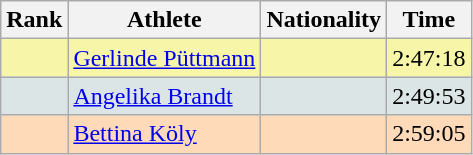<table class="wikitable sortable">
<tr>
<th>Rank</th>
<th>Athlete</th>
<th>Nationality</th>
<th>Time</th>
</tr>
<tr bgcolor=#F7F6A8>
<td align=center></td>
<td><a href='#'>Gerlinde Püttmann</a></td>
<td></td>
<td>2:47:18</td>
</tr>
<tr bgcolor=#DCE5E5>
<td align=center></td>
<td><a href='#'>Angelika Brandt</a></td>
<td></td>
<td>2:49:53</td>
</tr>
<tr bgcolor=#FFDAB9>
<td align=center></td>
<td><a href='#'>Bettina Köly</a></td>
<td></td>
<td>2:59:05</td>
</tr>
</table>
